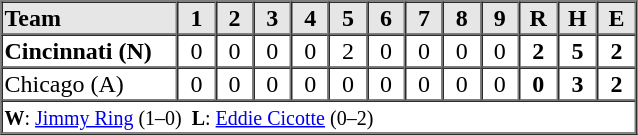<table border=1 cellspacing=0 width=425 style="margin-left:3em;">
<tr style="text-align:center; background-color:#e6e6e6;">
<th align=left width=125>Team</th>
<th width=25>1</th>
<th width=25>2</th>
<th width=25>3</th>
<th width=25>4</th>
<th width=25>5</th>
<th width=25>6</th>
<th width=25>7</th>
<th width=25>8</th>
<th width=25>9</th>
<th width=25>R</th>
<th width=25>H</th>
<th width=25>E</th>
</tr>
<tr style="text-align:center;">
<td align=left><strong>Cincinnati (N)</strong></td>
<td>0</td>
<td>0</td>
<td>0</td>
<td>0</td>
<td>2</td>
<td>0</td>
<td>0</td>
<td>0</td>
<td>0</td>
<td><strong>2</strong></td>
<td><strong>5</strong></td>
<td><strong>2</strong></td>
</tr>
<tr style="text-align:center;">
<td align=left>Chicago (A)</td>
<td>0</td>
<td>0</td>
<td>0</td>
<td>0</td>
<td>0</td>
<td>0</td>
<td>0</td>
<td>0</td>
<td>0</td>
<td><strong>0</strong></td>
<td><strong>3</strong></td>
<td><strong>2</strong></td>
</tr>
<tr style="text-align:left;">
<td colspan=13><small><strong>W</strong>: <a href='#'>Jimmy Ring</a> (1–0)  <strong>L</strong>: <a href='#'>Eddie Cicotte</a> (0–2)</small></td>
</tr>
</table>
